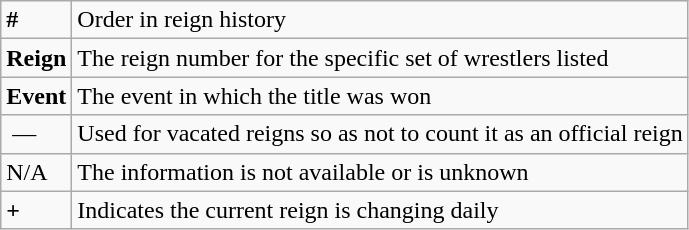<table class="wikitable">
<tr>
<td><strong>#</strong></td>
<td>Order in reign history</td>
</tr>
<tr>
<td><strong>Reign</strong></td>
<td>The reign number for the specific set of wrestlers listed</td>
</tr>
<tr>
<td><strong>Event</strong></td>
<td>The event in which the title was won</td>
</tr>
<tr>
<td> —</td>
<td>Used for vacated reigns so as not to count it as an official reign</td>
</tr>
<tr>
<td>N/A</td>
<td>The information is not available or is unknown</td>
</tr>
<tr>
<td><strong>+</strong></td>
<td>Indicates the current reign is changing daily</td>
</tr>
</table>
